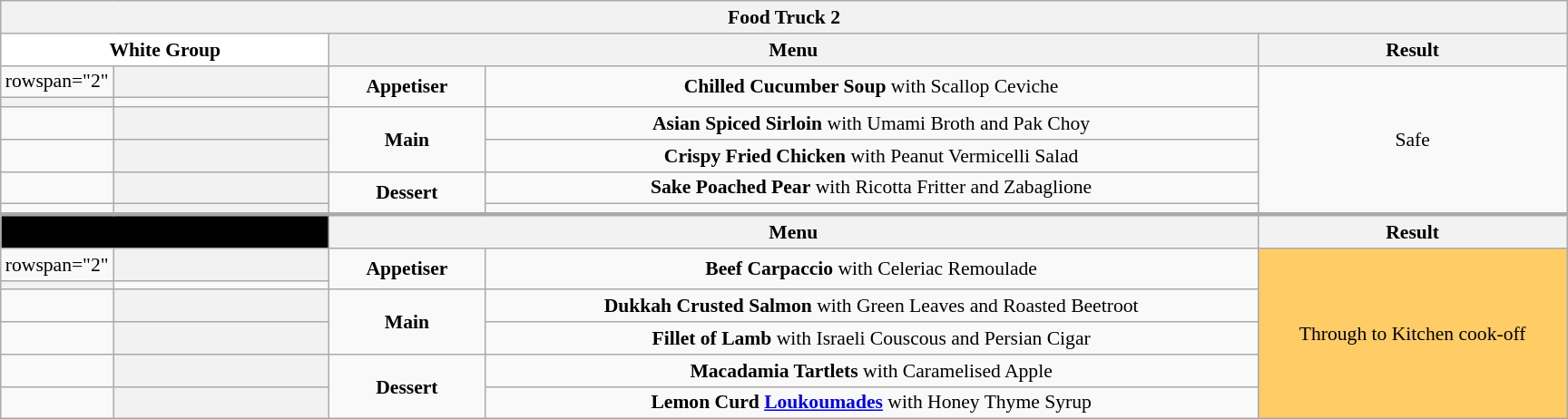<table class="wikitable plainrowheaders" style="margin:1em auto; text-align:center; font-size:90%; width:80em;">
<tr>
<th colspan="5" >Food Truck 2</th>
</tr>
<tr>
<th style="width:20%; background:white" colspan="2">White Group</th>
<th style="width:60%;" colspan="2">Menu</th>
<th style="width:20%;">Result</th>
</tr>
<tr>
<td>rowspan="2" </td>
<th style="width:14%;"></th>
<td style="width:10%;" rowspan="2"><strong>Appetiser</strong></td>
<td rowspan="2"><strong>Chilled Cucumber Soup</strong> with Scallop Ceviche</td>
<td rowspan="6">Safe</td>
</tr>
<tr>
<th></th>
</tr>
<tr>
<td></td>
<th></th>
<td rowspan="2"><strong>Main</strong></td>
<td><strong>Asian Spiced Sirloin</strong> with Umami Broth and Pak Choy</td>
</tr>
<tr>
<td></td>
<th></th>
<td><strong>Crispy Fried Chicken</strong> with Peanut Vermicelli Salad</td>
</tr>
<tr>
<td></td>
<th></th>
<td rowspan="2"><strong>Dessert</strong></td>
<td><strong>Sake Poached Pear</strong> with Ricotta Fritter and Zabaglione</td>
</tr>
<tr>
<td></td>
<th></th>
<td></td>
</tr>
<tr style="border-top:3px solid #aaa;">
<th style="width:20%; background:black" colspan="2"></th>
<th style="width:60%;" colspan="2">Menu</th>
<th style="width:20%;">Result</th>
</tr>
<tr>
<td>rowspan="2" </td>
<th></th>
<td rowspan="2"><strong>Appetiser</strong></td>
<td rowspan="2"><strong>Beef Carpaccio</strong> with Celeriac Remoulade</td>
<td rowspan="6" style="background:#fc6;">Through to Kitchen cook-off</td>
</tr>
<tr>
<th></th>
</tr>
<tr>
<td></td>
<th></th>
<td rowspan="2"><strong>Main</strong></td>
<td><strong>Dukkah Crusted Salmon</strong> with Green Leaves and Roasted Beetroot</td>
</tr>
<tr>
<td></td>
<th></th>
<td><strong>Fillet of Lamb</strong> with Israeli Couscous and Persian Cigar</td>
</tr>
<tr>
<td></td>
<th></th>
<td rowspan="2"><strong>Dessert</strong></td>
<td><strong>Macadamia Tartlets</strong> with Caramelised Apple</td>
</tr>
<tr>
<td></td>
<th></th>
<td><strong>Lemon Curd <a href='#'>Loukoumades</a></strong> with Honey Thyme Syrup</td>
</tr>
</table>
